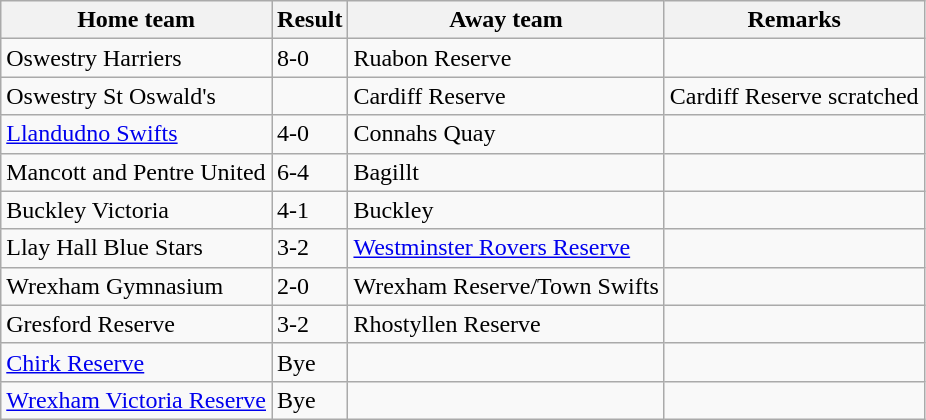<table class="wikitable">
<tr>
<th>Home team</th>
<th>Result</th>
<th>Away team</th>
<th>Remarks</th>
</tr>
<tr>
<td> Oswestry Harriers</td>
<td>8-0</td>
<td>Ruabon Reserve</td>
<td></td>
</tr>
<tr>
<td> Oswestry St Oswald's</td>
<td></td>
<td>Cardiff Reserve</td>
<td>Cardiff Reserve scratched</td>
</tr>
<tr>
<td><a href='#'>Llandudno Swifts</a></td>
<td>4-0</td>
<td>Connahs Quay</td>
<td></td>
</tr>
<tr>
<td>Mancott and Pentre United</td>
<td>6-4</td>
<td>Bagillt</td>
<td></td>
</tr>
<tr>
<td>Buckley Victoria</td>
<td>4-1</td>
<td>Buckley</td>
<td></td>
</tr>
<tr>
<td>Llay Hall Blue Stars</td>
<td>3-2</td>
<td><a href='#'>Westminster Rovers Reserve</a></td>
<td></td>
</tr>
<tr>
<td>Wrexham Gymnasium</td>
<td>2-0</td>
<td>Wrexham Reserve/Town Swifts</td>
<td></td>
</tr>
<tr>
<td>Gresford Reserve</td>
<td>3-2</td>
<td>Rhostyllen Reserve</td>
<td></td>
</tr>
<tr>
<td><a href='#'>Chirk Reserve</a></td>
<td>Bye</td>
<td></td>
<td></td>
</tr>
<tr>
<td><a href='#'>Wrexham Victoria Reserve</a></td>
<td>Bye</td>
<td></td>
<td></td>
</tr>
</table>
